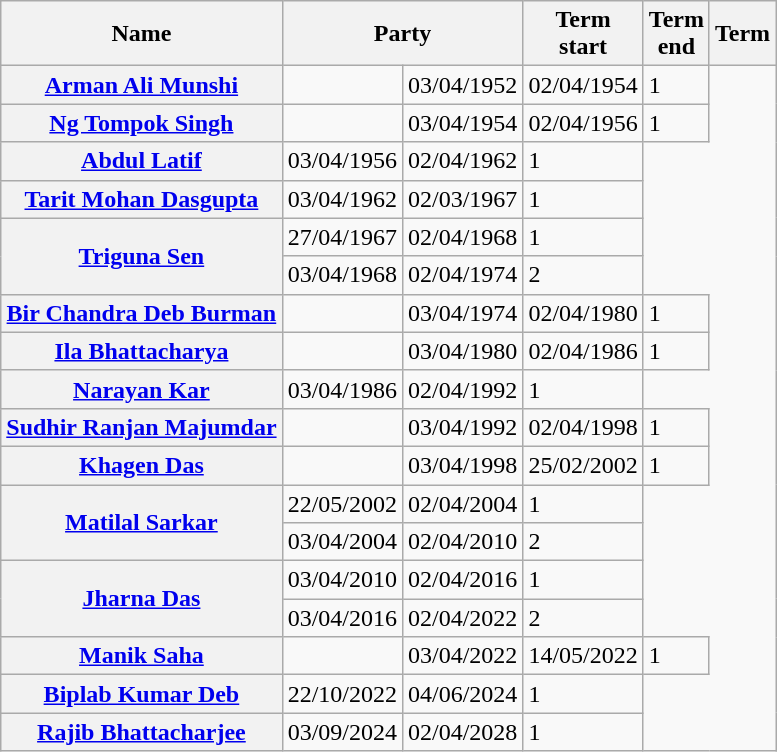<table class="wikitable sortable">
<tr>
<th>Name</th>
<th colspan=2>Party</th>
<th>Term<br>start</th>
<th>Term<br>end</th>
<th>Term</th>
</tr>
<tr>
<th><a href='#'>Arman Ali Munshi</a></th>
<td></td>
<td>03/04/1952</td>
<td>02/04/1954</td>
<td>1</td>
</tr>
<tr>
<th><a href='#'>Ng Tompok Singh</a></th>
<td></td>
<td>03/04/1954</td>
<td>02/04/1956</td>
<td>1</td>
</tr>
<tr>
<th><a href='#'>Abdul Latif</a></th>
<td>03/04/1956</td>
<td>02/04/1962</td>
<td>1</td>
</tr>
<tr>
<th><a href='#'>Tarit Mohan Dasgupta</a></th>
<td>03/04/1962</td>
<td>02/03/1967</td>
<td>1</td>
</tr>
<tr>
<th rowspan=2><a href='#'>Triguna Sen</a></th>
<td>27/04/1967</td>
<td>02/04/1968</td>
<td>1</td>
</tr>
<tr>
<td>03/04/1968</td>
<td>02/04/1974</td>
<td>2</td>
</tr>
<tr>
<th><a href='#'>Bir Chandra Deb Burman</a></th>
<td></td>
<td>03/04/1974</td>
<td>02/04/1980</td>
<td>1</td>
</tr>
<tr>
<th><a href='#'>Ila Bhattacharya</a></th>
<td></td>
<td>03/04/1980</td>
<td>02/04/1986</td>
<td>1</td>
</tr>
<tr>
<th><a href='#'>Narayan Kar</a></th>
<td>03/04/1986</td>
<td>02/04/1992</td>
<td>1</td>
</tr>
<tr>
<th><a href='#'>Sudhir Ranjan Majumdar</a></th>
<td></td>
<td>03/04/1992</td>
<td>02/04/1998</td>
<td>1</td>
</tr>
<tr>
<th><a href='#'>Khagen Das</a></th>
<td></td>
<td>03/04/1998</td>
<td>25/02/2002</td>
<td>1</td>
</tr>
<tr>
<th rowspan=2><a href='#'>Matilal Sarkar</a></th>
<td>22/05/2002</td>
<td>02/04/2004</td>
<td>1</td>
</tr>
<tr>
<td>03/04/2004</td>
<td>02/04/2010</td>
<td>2</td>
</tr>
<tr>
<th rowspan=2><a href='#'>Jharna Das</a></th>
<td>03/04/2010</td>
<td>02/04/2016</td>
<td>1</td>
</tr>
<tr>
<td>03/04/2016</td>
<td>02/04/2022</td>
<td>2</td>
</tr>
<tr>
<th><a href='#'>Manik Saha</a></th>
<td></td>
<td>03/04/2022</td>
<td>14/05/2022</td>
<td>1</td>
</tr>
<tr>
<th><a href='#'>Biplab Kumar Deb</a></th>
<td>22/10/2022</td>
<td>04/06/2024</td>
<td>1</td>
</tr>
<tr>
<th><a href='#'>Rajib Bhattacharjee</a></th>
<td>03/09/2024</td>
<td>02/04/2028</td>
<td>1</td>
</tr>
</table>
